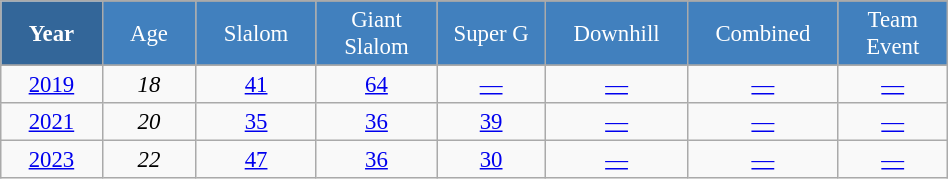<table class="wikitable" style="font-size:95%; text-align:center; border:grey solid 1px; border-collapse:collapse;" width="50%">
<tr style="background-color:#369; color:white;">
<td rowspan="2" colspan="1" width="5%"><strong>Year</strong></td>
</tr>
<tr style="background-color:#4180be; color:white;">
<td width="5%">Age</td>
<td width="5%">Slalom</td>
<td width="5%">Giant<br>Slalom</td>
<td width="5%">Super G</td>
<td width="5%">Downhill</td>
<td width="5%">Combined</td>
<td width="5%">Team Event</td>
</tr>
<tr style="background-color:#8CB2D8; color:white;">
</tr>
<tr>
<td><a href='#'>2019</a></td>
<td><em>18</em></td>
<td><a href='#'>41</a></td>
<td><a href='#'>64</a></td>
<td><a href='#'>—</a></td>
<td><a href='#'>—</a></td>
<td><a href='#'>—</a></td>
<td><a href='#'>—</a></td>
</tr>
<tr>
<td><a href='#'>2021</a></td>
<td><em>20</em></td>
<td><a href='#'>35</a></td>
<td><a href='#'>36</a></td>
<td><a href='#'>39</a></td>
<td><a href='#'>—</a></td>
<td><a href='#'>—</a></td>
<td><a href='#'>—</a></td>
</tr>
<tr>
<td><a href='#'>2023</a></td>
<td><em>22</em></td>
<td><a href='#'>47</a></td>
<td><a href='#'>36</a></td>
<td><a href='#'>30</a></td>
<td><a href='#'>—</a></td>
<td><a href='#'>—</a></td>
<td><a href='#'>—</a></td>
</tr>
</table>
